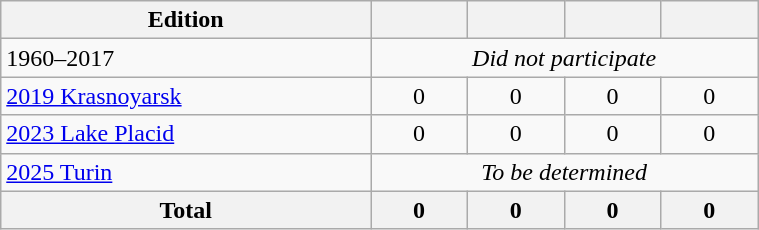<table class="wikitable" width=40% style="font-size:100%; text-align:center;">
<tr>
<th>Edition</th>
<th></th>
<th></th>
<th></th>
<th></th>
</tr>
<tr>
<td align=left>1960–2017</td>
<td colspan=4><em>Did not participate</em></td>
</tr>
<tr>
<td align=left> <a href='#'>2019 Krasnoyarsk</a></td>
<td>0</td>
<td>0</td>
<td>0</td>
<td>0</td>
</tr>
<tr>
<td align=left> <a href='#'>2023 Lake Placid</a></td>
<td>0</td>
<td>0</td>
<td>0</td>
<td>0</td>
</tr>
<tr>
<td align=left> <a href='#'>2025 Turin</a></td>
<td colspan=4><em>To be determined</em></td>
</tr>
<tr>
<th>Total</th>
<th>0</th>
<th>0</th>
<th>0</th>
<th>0</th>
</tr>
</table>
